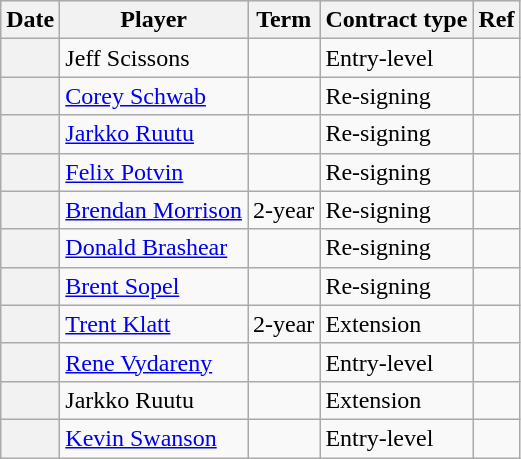<table class="wikitable plainrowheaders">
<tr style="background:#ddd; text-align:center;">
<th>Date</th>
<th>Player</th>
<th>Term</th>
<th>Contract type</th>
<th>Ref</th>
</tr>
<tr>
<th scope="row"></th>
<td>Jeff Scissons</td>
<td></td>
<td>Entry-level</td>
<td></td>
</tr>
<tr>
<th scope="row"></th>
<td><a href='#'>Corey Schwab</a></td>
<td></td>
<td>Re-signing</td>
<td></td>
</tr>
<tr>
<th scope="row"></th>
<td><a href='#'>Jarkko Ruutu</a></td>
<td></td>
<td>Re-signing</td>
<td></td>
</tr>
<tr>
<th scope="row"></th>
<td><a href='#'>Felix Potvin</a></td>
<td></td>
<td>Re-signing</td>
<td></td>
</tr>
<tr>
<th scope="row"></th>
<td><a href='#'>Brendan Morrison</a></td>
<td>2-year</td>
<td>Re-signing</td>
<td></td>
</tr>
<tr>
<th scope="row"></th>
<td><a href='#'>Donald Brashear</a></td>
<td></td>
<td>Re-signing</td>
<td></td>
</tr>
<tr>
<th scope="row"></th>
<td><a href='#'>Brent Sopel</a></td>
<td></td>
<td>Re-signing</td>
<td></td>
</tr>
<tr>
<th scope="row"></th>
<td><a href='#'>Trent Klatt</a></td>
<td>2-year</td>
<td>Extension</td>
<td></td>
</tr>
<tr>
<th scope="row"></th>
<td><a href='#'>Rene Vydareny</a></td>
<td></td>
<td>Entry-level</td>
<td></td>
</tr>
<tr>
<th scope="row"></th>
<td>Jarkko Ruutu</td>
<td></td>
<td>Extension</td>
<td></td>
</tr>
<tr>
<th scope="row"></th>
<td><a href='#'>Kevin Swanson</a></td>
<td></td>
<td>Entry-level</td>
<td></td>
</tr>
</table>
